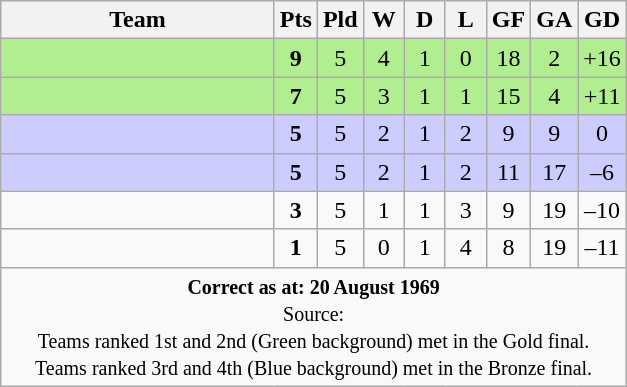<table class="wikitable" style="text-align:center;">
<tr>
<th width=175>Team</th>
<th width=20  abbr="Points">Pts</th>
<th width=20  abbr="Played">Pld</th>
<th width=20  abbr="Won">W</th>
<th width=20  abbr="Drawn">D</th>
<th width=20  abbr="Lost">L</th>
<th width=20  abbr="Goals for">GF</th>
<th width=20  abbr="Goals against">GA</th>
<th width=20  abbr="Goal difference">GD</th>
</tr>
<tr style="background: #B0EE90;">
<td align=left></td>
<td><strong>9</strong></td>
<td>5</td>
<td>4</td>
<td>1</td>
<td>0</td>
<td>18</td>
<td>2</td>
<td>+16</td>
</tr>
<tr style="background: #B0EE90;">
<td align=left></td>
<td><strong>7</strong></td>
<td>5</td>
<td>3</td>
<td>1</td>
<td>1</td>
<td>15</td>
<td>4</td>
<td>+11</td>
</tr>
<tr style="background:#ccccff;">
<td align=left></td>
<td><strong>5</strong></td>
<td>5</td>
<td>2</td>
<td>1</td>
<td>2</td>
<td>9</td>
<td>9</td>
<td>0</td>
</tr>
<tr style="background:#ccccff;">
<td align=left></td>
<td><strong>5</strong></td>
<td>5</td>
<td>2</td>
<td>1</td>
<td>2</td>
<td>11</td>
<td>17</td>
<td>–6</td>
</tr>
<tr>
<td align=left></td>
<td><strong>3</strong></td>
<td>5</td>
<td>1</td>
<td>1</td>
<td>3</td>
<td>9</td>
<td>19</td>
<td>–10</td>
</tr>
<tr>
<td align=left></td>
<td><strong>1</strong></td>
<td>5</td>
<td>0</td>
<td>1</td>
<td>4</td>
<td>8</td>
<td>19</td>
<td>–11</td>
</tr>
<tr bgcolor="#f9f9f9" align=center>
<td colspan="9" style="border:0px"><small><strong>Correct as at: 20 August 1969</strong> <br>Source: </small><br> <small>Teams ranked 1st and 2nd <span>(Green background)</span> met in the Gold final.</small><br>
 <small>Teams ranked 3rd and 4th <span>(Blue background)</span> met in the Bronze final.</small></td>
</tr>
</table>
